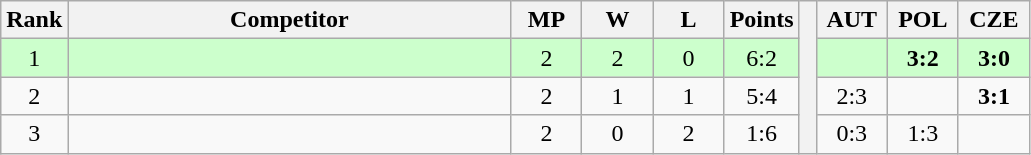<table class="wikitable" style="text-align:center">
<tr>
<th>Rank</th>
<th style="width:18em">Competitor</th>
<th style="width:2.5em">MP</th>
<th style="width:2.5em">W</th>
<th style="width:2.5em">L</th>
<th>Points</th>
<th rowspan="4"> </th>
<th style="width:2.5em">AUT</th>
<th style="width:2.5em">POL</th>
<th style="width:2.5em">CZE</th>
</tr>
<tr style="background:#cfc;">
<td>1</td>
<td style="text-align:left"></td>
<td>2</td>
<td>2</td>
<td>0</td>
<td>6:2</td>
<td></td>
<td><strong>3:2</strong></td>
<td><strong>3:0</strong></td>
</tr>
<tr>
<td>2</td>
<td style="text-align:left"></td>
<td>2</td>
<td>1</td>
<td>1</td>
<td>5:4</td>
<td>2:3</td>
<td></td>
<td><strong>3:1</strong></td>
</tr>
<tr>
<td>3</td>
<td style="text-align:left"></td>
<td>2</td>
<td>0</td>
<td>2</td>
<td>1:6</td>
<td>0:3</td>
<td>1:3</td>
<td></td>
</tr>
</table>
